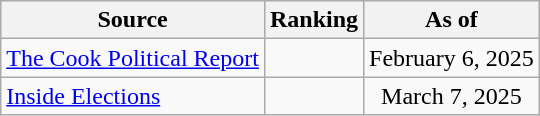<table class="wikitable" style="text-align:center">
<tr>
<th>Source</th>
<th>Ranking</th>
<th>As of</th>
</tr>
<tr>
<td align=left><a href='#'>The Cook Political Report</a></td>
<td></td>
<td>February 6, 2025</td>
</tr>
<tr>
<td align=left><a href='#'>Inside Elections</a></td>
<td></td>
<td>March 7, 2025</td>
</tr>
</table>
